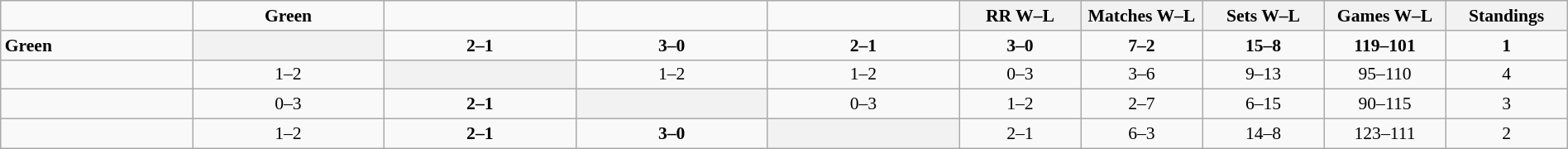<table class="wikitable" style="width: 100%; text-align:center; font-size:90%">
<tr>
<td width=130></td>
<td width=130><strong> Green</strong></td>
<td width=130></td>
<td width=130></td>
<td width=130></td>
<th width=80>RR W–L</th>
<th width=80>Matches W–L</th>
<th width=80>Sets W–L</th>
<th width=80>Games W–L</th>
<th width=80>Standings</th>
</tr>
<tr>
<td style="text-align:left;"><strong> Green</strong></td>
<th bgcolor="ededed"></th>
<td><strong>2–1</strong></td>
<td><strong>3–0</strong></td>
<td><strong>2–1 </strong></td>
<td><strong>3–0</strong></td>
<td><strong>7–2</strong></td>
<td><strong>15–8</strong></td>
<td><strong>119–101</strong></td>
<td><strong>1 </strong></td>
</tr>
<tr>
<td style="text-align:left;"></td>
<td>1–2</td>
<th bgcolor="ededed"></th>
<td>1–2</td>
<td>1–2</td>
<td>0–3</td>
<td>3–6</td>
<td>9–13</td>
<td>95–110</td>
<td>4</td>
</tr>
<tr>
<td style="text-align:left;"></td>
<td>0–3</td>
<td><strong>2–1</strong></td>
<th bgcolor="ededed"></th>
<td>0–3</td>
<td>1–2</td>
<td>2–7</td>
<td>6–15</td>
<td>90–115</td>
<td>3</td>
</tr>
<tr>
<td style="text-align:left;"></td>
<td>1–2</td>
<td><strong>2–1</strong></td>
<td><strong>3–0</strong></td>
<th bgcolor="ededed"></th>
<td>2–1</td>
<td>6–3</td>
<td>14–8</td>
<td>123–111</td>
<td>2</td>
</tr>
</table>
